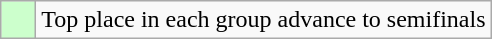<table class="wikitable">
<tr>
<td style="background:#cfc;">    </td>
<td>Top place in each group advance to semifinals</td>
</tr>
</table>
